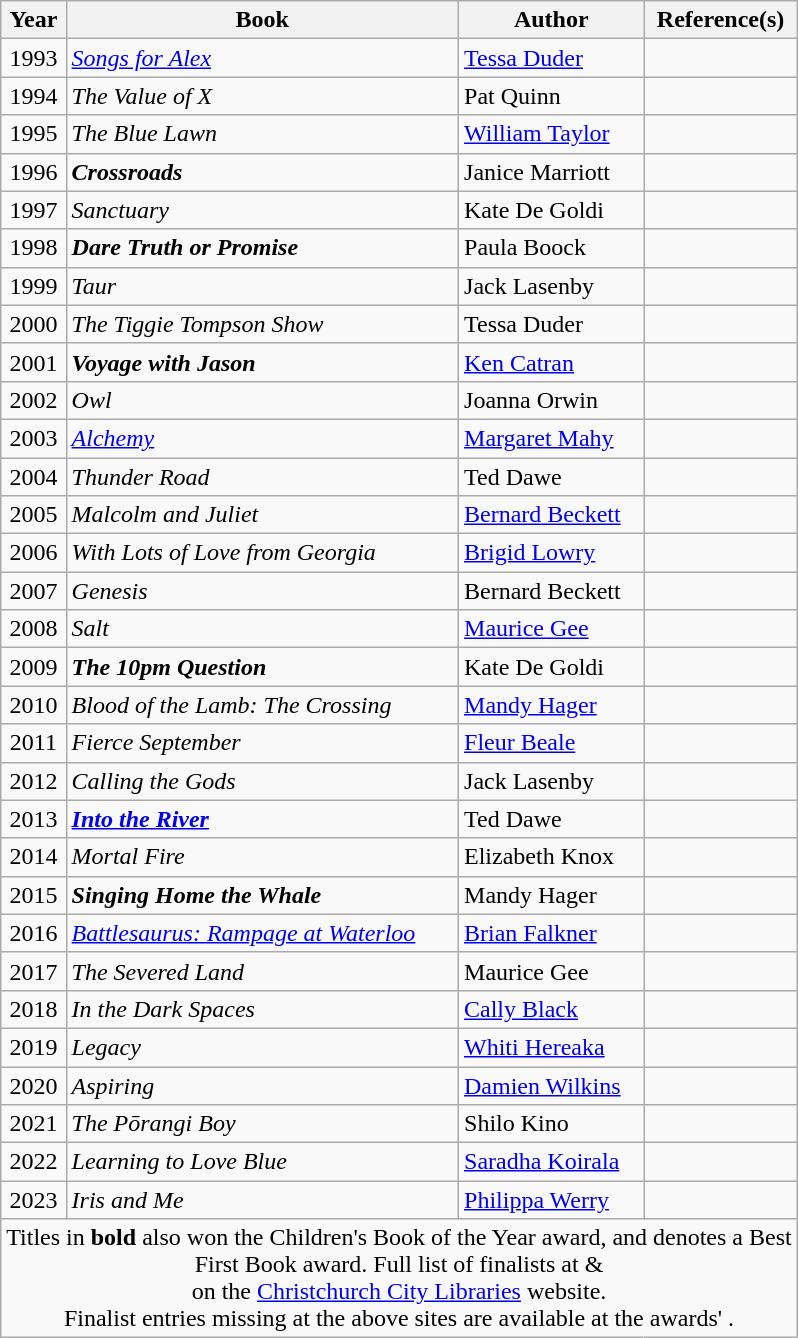<table class="wikitable sortable" style="margin: 0 auto;">
<tr>
<th>Year</th>
<th>Book</th>
<th>Author</th>
<th class="unsortable">Reference(s)</th>
</tr>
<tr>
<td style="text-align:center;">1993</td>
<td><em><a href='#'>Songs for Alex</a></em></td>
<td><a href='#'>Tessa Duder</a></td>
<td style="text-align:center;"></td>
</tr>
<tr>
<td style="text-align:center;">1994</td>
<td><em>The Value of X</em></td>
<td>Pat Quinn</td>
<td style="text-align:center;"></td>
</tr>
<tr>
<td style="text-align:center;">1995</td>
<td><em>The Blue Lawn</em></td>
<td><a href='#'>William Taylor</a></td>
<td style="text-align:center;"></td>
</tr>
<tr>
<td style="text-align:center;">1996</td>
<td><strong><em>Crossroads</em></strong></td>
<td>Janice Marriott</td>
<td style="text-align:center;"></td>
</tr>
<tr>
<td style="text-align:center;">1997</td>
<td><em>Sanctuary</em></td>
<td>Kate De Goldi</td>
<td style="text-align:center;"></td>
</tr>
<tr>
<td style="text-align:center;">1998</td>
<td><strong><em>Dare Truth or Promise</em></strong></td>
<td>Paula Boock</td>
<td style="text-align:center;"></td>
</tr>
<tr>
<td style="text-align:center;">1999</td>
<td><em>Taur</em></td>
<td>Jack Lasenby</td>
<td style="text-align:center;"></td>
</tr>
<tr>
<td style="text-align:center;">2000</td>
<td><em>The Tiggie Tompson Show</em></td>
<td>Tessa Duder</td>
<td style="text-align:center;"></td>
</tr>
<tr>
<td style="text-align:center;">2001</td>
<td><strong><em>Voyage with Jason</em></strong></td>
<td><a href='#'>Ken Catran</a></td>
<td style="text-align:center;"></td>
</tr>
<tr>
<td style="text-align:center;">2002</td>
<td><em>Owl</em></td>
<td>Joanna Orwin</td>
<td style="text-align:center;"></td>
</tr>
<tr>
<td style="text-align:center;">2003</td>
<td><em><a href='#'>Alchemy</a></em></td>
<td><a href='#'>Margaret Mahy</a></td>
<td style="text-align:center;"></td>
</tr>
<tr>
<td style="text-align:center;">2004</td>
<td><em>Thunder Road</em></td>
<td>Ted Dawe</td>
<td style="text-align:center;"></td>
</tr>
<tr>
<td style="text-align:center;">2005</td>
<td><em>Malcolm and Juliet</em></td>
<td><a href='#'>Bernard Beckett</a></td>
<td style="text-align:center;"></td>
</tr>
<tr>
<td style="text-align:center;">2006</td>
<td><em>With Lots of Love from Georgia</em></td>
<td><a href='#'>Brigid Lowry</a></td>
<td style="text-align:center;"></td>
</tr>
<tr>
<td style="text-align:center;">2007</td>
<td><em>Genesis</em></td>
<td>Bernard Beckett</td>
<td style="text-align:center;"></td>
</tr>
<tr>
<td style="text-align:center;">2008</td>
<td><em>Salt</em></td>
<td><a href='#'>Maurice Gee</a></td>
<td style="text-align:center;"></td>
</tr>
<tr>
<td style="text-align:center;">2009</td>
<td><strong><em>The 10pm Question</em></strong></td>
<td>Kate De Goldi</td>
<td style="text-align:center;"></td>
</tr>
<tr>
<td style="text-align:center;">2010</td>
<td><em>Blood of the Lamb: The Crossing</em></td>
<td><a href='#'>Mandy Hager</a></td>
<td style="text-align:center;"></td>
</tr>
<tr>
<td style="text-align:center;">2011</td>
<td><em>Fierce September</em></td>
<td><a href='#'>Fleur Beale</a></td>
<td style="text-align:center;"></td>
</tr>
<tr>
<td style="text-align:center;">2012</td>
<td><em>Calling the Gods</em></td>
<td>Jack Lasenby</td>
<td style="text-align:center;"></td>
</tr>
<tr>
<td style="text-align:center;">2013</td>
<td><strong><em><a href='#'>Into the River</a></em></strong></td>
<td>Ted Dawe</td>
<td style="text-align:center;"></td>
</tr>
<tr>
<td style="text-align:center;">2014</td>
<td><em>Mortal Fire</em></td>
<td>Elizabeth Knox</td>
<td style="text-align:center;"></td>
</tr>
<tr>
<td style="text-align:center;">2015</td>
<td><strong><em>Singing Home the Whale</em></strong></td>
<td>Mandy Hager</td>
<td style="text-align:center;"></td>
</tr>
<tr>
<td style="text-align:center;">2016</td>
<td><em><a href='#'>Battlesaurus: Rampage at Waterloo</a></em></td>
<td><a href='#'>Brian Falkner</a></td>
<td style="text-align:center;"></td>
</tr>
<tr>
<td style="text-align:center;">2017</td>
<td><em>The Severed Land</em></td>
<td>Maurice Gee</td>
<td style="text-align:center;"></td>
</tr>
<tr>
<td style="text-align:center;">2018</td>
<td><em>In the Dark Spaces</em></td>
<td><a href='#'>Cally Black</a></td>
<td style="text-align:center;"></td>
</tr>
<tr>
<td style="text-align:center;">2019</td>
<td><em>Legacy</em></td>
<td><a href='#'>Whiti Hereaka</a></td>
<td style="text-align:center;"></td>
</tr>
<tr>
<td style="text-align:center;">2020</td>
<td><em>Aspiring</em></td>
<td><a href='#'>Damien Wilkins</a></td>
<td style="text-align:center;"></td>
</tr>
<tr>
<td style="text-align:center;">2021</td>
<td><em>The Pōrangi Boy</em></td>
<td>Shilo Kino</td>
<td style="text-align:center;"></td>
</tr>
<tr>
<td style="text-align:center;">2022</td>
<td><em>Learning to Love Blue</em></td>
<td><a href='#'>Saradha Koirala</a></td>
<td style="text-align:center;"></td>
</tr>
<tr>
<td style="text-align:center;">2023</td>
<td><em>Iris and Me</em></td>
<td><a href='#'>Philippa Werry</a></td>
<td style="text-align:center;"></td>
</tr>
<tr class="sortbottom">
<td colspan="5" style="text-align:center;">Titles in <strong>bold</strong> also won the Children's Book of the Year award, and  denotes a Best<br>First Book award. Full list of finalists at  &<br> on the <a href='#'>Christchurch City Libraries</a> website.<br>Finalist entries missing at the above sites are available at the awards' .</td>
</tr>
</table>
